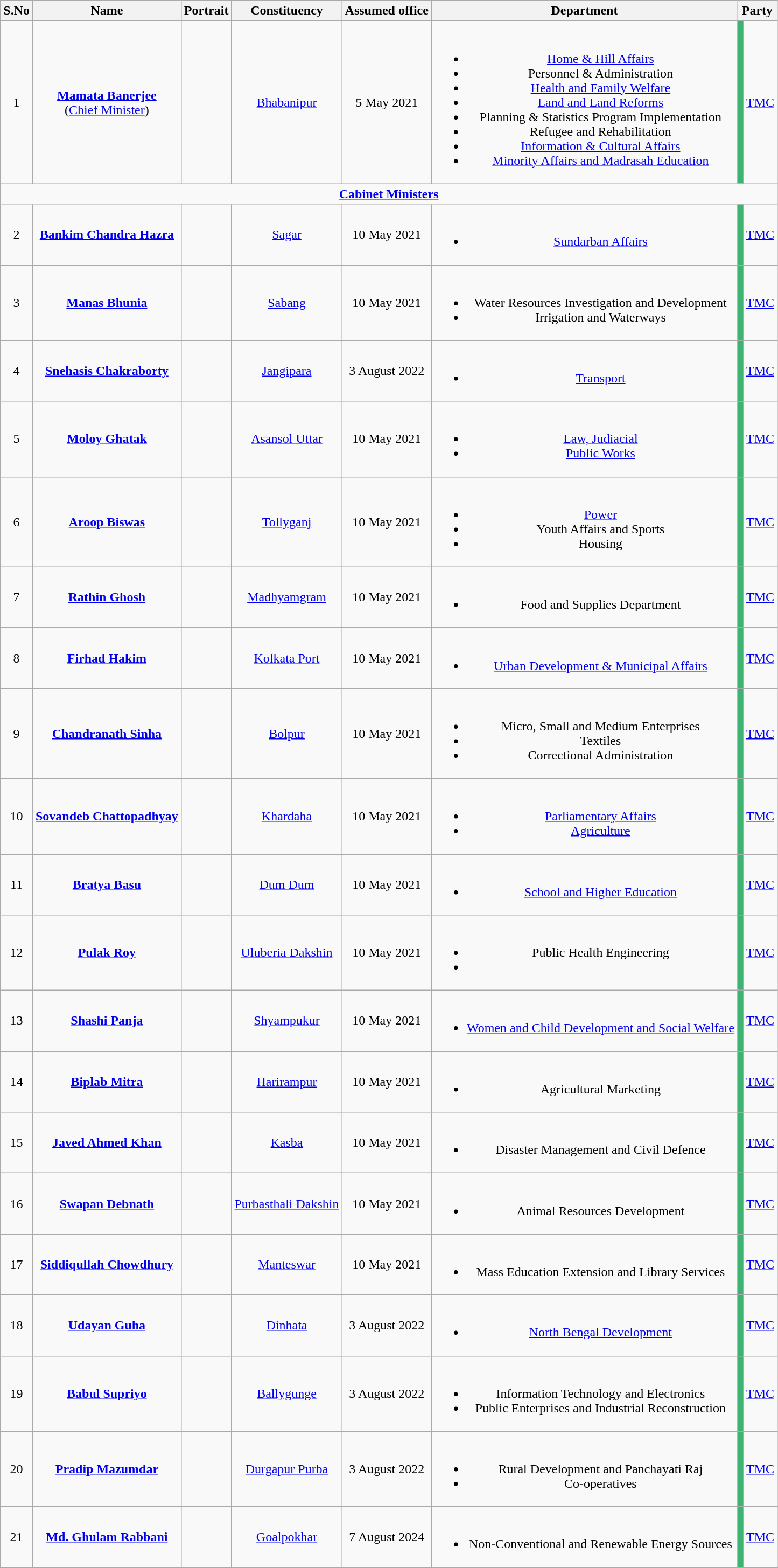<table class="wikitable sortable" style="text-align:center;">
<tr>
<th>S.No</th>
<th>Name</th>
<th>Portrait</th>
<th>Constituency</th>
<th>Assumed office</th>
<th>Department</th>
<th colspan="2" scope="col">Party</th>
</tr>
<tr>
<td>1</td>
<td><strong><a href='#'>Mamata Banerjee</a></strong><br>(<a href='#'>Chief Minister</a>)</td>
<td></td>
<td><a href='#'>Bhabanipur</a></td>
<td>5 May 2021</td>
<td><br><ul><li><a href='#'>Home & Hill Affairs</a></li><li>Personnel & Administration</li><li><a href='#'>Health and Family Welfare</a></li><li><a href='#'>Land and Land Reforms</a></li><li>Planning & Statistics Program Implementation</li><li>Refugee and Rehabilitation</li><li><a href='#'>Information & Cultural Affairs</a></li><li><a href='#'>Minority Affairs and Madrasah Education</a></li></ul></td>
<td bgcolor=#3CB371></td>
<td><a href='#'>TMC</a></td>
</tr>
<tr>
<td colspan="8" style="text-align: center;"><strong><a href='#'>Cabinet Ministers</a></strong></td>
</tr>
<tr>
<td>2</td>
<td><strong><a href='#'>Bankim Chandra Hazra</a></strong></td>
<td></td>
<td><a href='#'>Sagar</a></td>
<td>10 May 2021</td>
<td><br><ul><li><a href='#'>Sundarban Affairs</a></li></ul></td>
<td bgcolor="#3CB371"></td>
<td><a href='#'>TMC</a></td>
</tr>
<tr>
<td>3</td>
<td><strong><a href='#'>Manas Bhunia</a></strong></td>
<td></td>
<td><a href='#'>Sabang</a></td>
<td>10 May 2021</td>
<td><br><ul><li>Water  Resources Investigation and Development</li><li>Irrigation and Waterways</li></ul></td>
<td bgcolor="#3CB371"></td>
<td><a href='#'>TMC</a></td>
</tr>
<tr>
<td>4</td>
<td><strong><a href='#'>Snehasis Chakraborty</a></strong></td>
<td></td>
<td><a href='#'>Jangipara</a></td>
<td>3 August 2022</td>
<td><br><ul><li><a href='#'>Transport</a></li></ul></td>
<td bgcolor="#3CB371"></td>
<td><a href='#'>TMC</a></td>
</tr>
<tr>
<td>5</td>
<td><strong><a href='#'>Moloy Ghatak</a></strong></td>
<td></td>
<td><a href='#'>Asansol Uttar</a></td>
<td>10 May 2021</td>
<td><br><ul><li><a href='#'>Law, Judiacial</a></li><li><a href='#'>Public Works</a></li></ul></td>
<td bgcolor="#3CB371"></td>
<td><a href='#'>TMC</a></td>
</tr>
<tr>
<td>6</td>
<td><strong><a href='#'>Aroop Biswas</a></strong></td>
<td></td>
<td><a href='#'>Tollyganj</a></td>
<td>10 May 2021</td>
<td><br><ul><li><a href='#'>Power</a></li><li>Youth Affairs and Sports</li><li>Housing</li></ul></td>
<td bgcolor="#3CB371"></td>
<td><a href='#'>TMC</a></td>
</tr>
<tr>
<td>7</td>
<td><strong><a href='#'>Rathin Ghosh</a></strong></td>
<td></td>
<td><a href='#'>Madhyamgram</a></td>
<td>10 May 2021</td>
<td><br><ul><li>Food and Supplies Department</li></ul></td>
<td bgcolor="#3CB371"></td>
<td><a href='#'>TMC</a></td>
</tr>
<tr>
<td>8</td>
<td><strong><a href='#'>Firhad Hakim</a></strong></td>
<td></td>
<td><a href='#'>Kolkata Port</a></td>
<td>10 May 2021</td>
<td><br><ul><li><a href='#'>Urban Development & Municipal Affairs</a></li></ul></td>
<td bgcolor="#3CB371"></td>
<td><a href='#'>TMC</a></td>
</tr>
<tr>
<td>9</td>
<td><strong><a href='#'>Chandranath Sinha</a></strong></td>
<td></td>
<td><a href='#'>Bolpur</a></td>
<td>10 May 2021</td>
<td><br><ul><li>Micro, Small and Medium Enterprises</li><li>Textiles</li><li>Correctional Administration</li></ul></td>
<td bgcolor="#3CB371"></td>
<td><a href='#'>TMC</a></td>
</tr>
<tr>
<td>10</td>
<td><strong><a href='#'>Sovandeb Chattopadhyay</a></strong></td>
<td></td>
<td><a href='#'>Khardaha</a></td>
<td>10 May 2021</td>
<td><br><ul><li><a href='#'>Parliamentary Affairs</a></li><li><a href='#'>Agriculture</a></li></ul></td>
<td bgcolor="#3CB371"></td>
<td><a href='#'>TMC</a></td>
</tr>
<tr>
<td>11</td>
<td><strong><a href='#'>Bratya Basu</a></strong></td>
<td></td>
<td><a href='#'>Dum Dum</a></td>
<td>10 May 2021</td>
<td><br><ul><li><a href='#'>School and Higher Education</a></li></ul></td>
<td bgcolor="#3CB371"></td>
<td><a href='#'>TMC</a></td>
</tr>
<tr>
<td>12</td>
<td><strong><a href='#'>Pulak Roy</a></strong></td>
<td></td>
<td><a href='#'>Uluberia Dakshin</a></td>
<td>10 May 2021</td>
<td><br><ul><li>Public Health Engineering</li><li></li></ul></td>
<td bgcolor="#3CB371"></td>
<td><a href='#'>TMC</a></td>
</tr>
<tr>
<td>13</td>
<td><strong><a href='#'>Shashi Panja</a></strong></td>
<td></td>
<td><a href='#'>Shyampukur</a></td>
<td>10 May 2021</td>
<td><br><ul><li><a href='#'>Women and Child Development and Social Welfare</a></li></ul></td>
<td bgcolor="#3CB371"></td>
<td><a href='#'>TMC</a></td>
</tr>
<tr>
<td>14</td>
<td><strong><a href='#'>Biplab Mitra</a></strong></td>
<td></td>
<td><a href='#'>Harirampur</a></td>
<td>10 May 2021</td>
<td><br><ul><li>Agricultural Marketing</li></ul></td>
<td bgcolor="#3CB371"></td>
<td><a href='#'>TMC</a></td>
</tr>
<tr>
<td>15</td>
<td><strong><a href='#'>Javed Ahmed Khan</a></strong></td>
<td></td>
<td><a href='#'>Kasba</a></td>
<td>10 May 2021</td>
<td><br><ul><li>Disaster Management and Civil Defence</li></ul></td>
<td bgcolor="#3CB371"></td>
<td><a href='#'>TMC</a></td>
</tr>
<tr>
<td>16</td>
<td><strong><a href='#'>Swapan Debnath</a></strong></td>
<td></td>
<td><a href='#'>Purbasthali Dakshin</a></td>
<td>10 May 2021</td>
<td><br><ul><li>Animal Resources Development</li></ul></td>
<td bgcolor="#3CB371"></td>
<td><a href='#'>TMC</a></td>
</tr>
<tr>
<td>17</td>
<td><strong><a href='#'>Siddiqullah Chowdhury</a></strong></td>
<td></td>
<td><a href='#'>Manteswar</a></td>
<td>10 May 2021</td>
<td><br><ul><li>Mass Education Extension and Library Services</li></ul></td>
<td bgcolor="#3CB371"></td>
<td><a href='#'>TMC</a></td>
</tr>
<tr>
</tr>
<tr>
<td>18</td>
<td><strong><a href='#'>Udayan Guha</a></strong></td>
<td></td>
<td><a href='#'>Dinhata</a></td>
<td>3 August 2022</td>
<td><br><ul><li><a href='#'>North Bengal Development</a></li></ul></td>
<td bgcolor="#3CB371"></td>
<td><a href='#'>TMC</a></td>
</tr>
<tr>
<td>19</td>
<td><strong><a href='#'>Babul Supriyo</a></strong></td>
<td></td>
<td><a href='#'>Ballygunge</a></td>
<td>3 August 2022</td>
<td><br><ul><li>Information Technology and Electronics</li><li>Public Enterprises and Industrial Reconstruction</li></ul></td>
<td bgcolor="#3CB371"></td>
<td><a href='#'>TMC</a></td>
</tr>
<tr>
<td>20</td>
<td><strong><a href='#'>Pradip Mazumdar</a></strong></td>
<td></td>
<td><a href='#'>Durgapur Purba</a></td>
<td>3 August 2022</td>
<td><br><ul><li>Rural Development and Panchayati Raj</li><li>Co-operatives</li></ul></td>
<td bgcolor="#3CB371"></td>
<td><a href='#'>TMC</a></td>
</tr>
<tr>
</tr>
<tr>
<td>21</td>
<td><strong><a href='#'>Md. Ghulam Rabbani</a></strong></td>
<td></td>
<td><a href='#'>Goalpokhar</a></td>
<td>7 August 2024</td>
<td><br><ul><li>Non-Conventional and Renewable Energy Sources</li></ul></td>
<td bgcolor="#3CB371"></td>
<td><a href='#'>TMC</a></td>
</tr>
<tr>
</tr>
</table>
